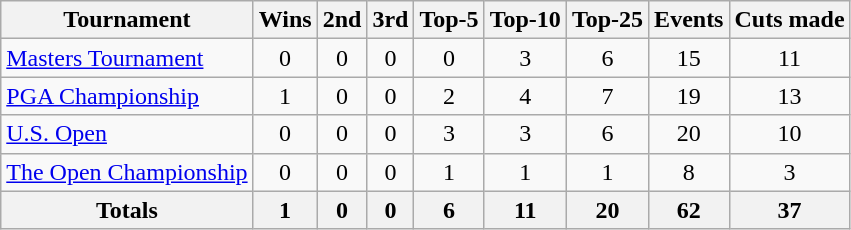<table class=wikitable style=text-align:center>
<tr>
<th>Tournament</th>
<th>Wins</th>
<th>2nd</th>
<th>3rd</th>
<th>Top-5</th>
<th>Top-10</th>
<th>Top-25</th>
<th>Events</th>
<th>Cuts made</th>
</tr>
<tr>
<td align=left><a href='#'>Masters Tournament</a></td>
<td>0</td>
<td>0</td>
<td>0</td>
<td>0</td>
<td>3</td>
<td>6</td>
<td>15</td>
<td>11</td>
</tr>
<tr>
<td align=left><a href='#'>PGA Championship</a></td>
<td>1</td>
<td>0</td>
<td>0</td>
<td>2</td>
<td>4</td>
<td>7</td>
<td>19</td>
<td>13</td>
</tr>
<tr>
<td align=left><a href='#'>U.S. Open</a></td>
<td>0</td>
<td>0</td>
<td>0</td>
<td>3</td>
<td>3</td>
<td>6</td>
<td>20</td>
<td>10</td>
</tr>
<tr>
<td align=left><a href='#'>The Open Championship</a></td>
<td>0</td>
<td>0</td>
<td>0</td>
<td>1</td>
<td>1</td>
<td>1</td>
<td>8</td>
<td>3</td>
</tr>
<tr>
<th>Totals</th>
<th>1</th>
<th>0</th>
<th>0</th>
<th>6</th>
<th>11</th>
<th>20</th>
<th>62</th>
<th>37</th>
</tr>
</table>
